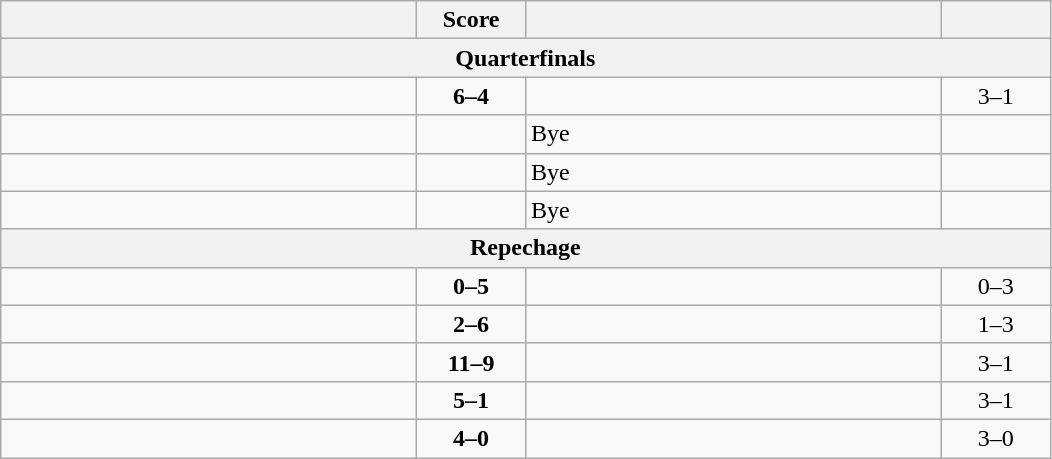<table class="wikitable" style="text-align: left; ">
<tr>
<th align="right" width="270"></th>
<th width="65">Score</th>
<th align="left" width="270"></th>
<th width="65"></th>
</tr>
<tr>
<th colspan=4>Quarterfinals</th>
</tr>
<tr>
<td><strong></strong></td>
<td align="center"><strong>6–4</strong></td>
<td></td>
<td align=center>3–1 <strong></strong></td>
</tr>
<tr>
<td><strong></strong></td>
<td></td>
<td>Bye</td>
<td></td>
</tr>
<tr>
<td><strong></strong></td>
<td></td>
<td>Bye</td>
<td></td>
</tr>
<tr>
<td><strong></strong></td>
<td></td>
<td>Bye</td>
<td></td>
</tr>
<tr>
<th colspan=4>Repechage</th>
</tr>
<tr>
<td></td>
<td align="center"><strong>0–5</strong></td>
<td><strong></strong></td>
<td align=center>0–3 <strong></strong></td>
</tr>
<tr>
<td></td>
<td align="center"><strong>2–6</strong></td>
<td><strong></strong></td>
<td align=center>1–3 <strong></strong></td>
</tr>
<tr>
<td><strong></strong></td>
<td align="center"><strong>11–9</strong></td>
<td></td>
<td align=center>3–1 <strong></strong></td>
</tr>
<tr>
<td><strong></strong></td>
<td align="center"><strong>5–1</strong></td>
<td></td>
<td align=center>3–1 <strong></strong></td>
</tr>
<tr>
<td><strong></strong></td>
<td align="center"><strong>4–0</strong></td>
<td></td>
<td align=center>3–0 <strong></strong></td>
</tr>
</table>
